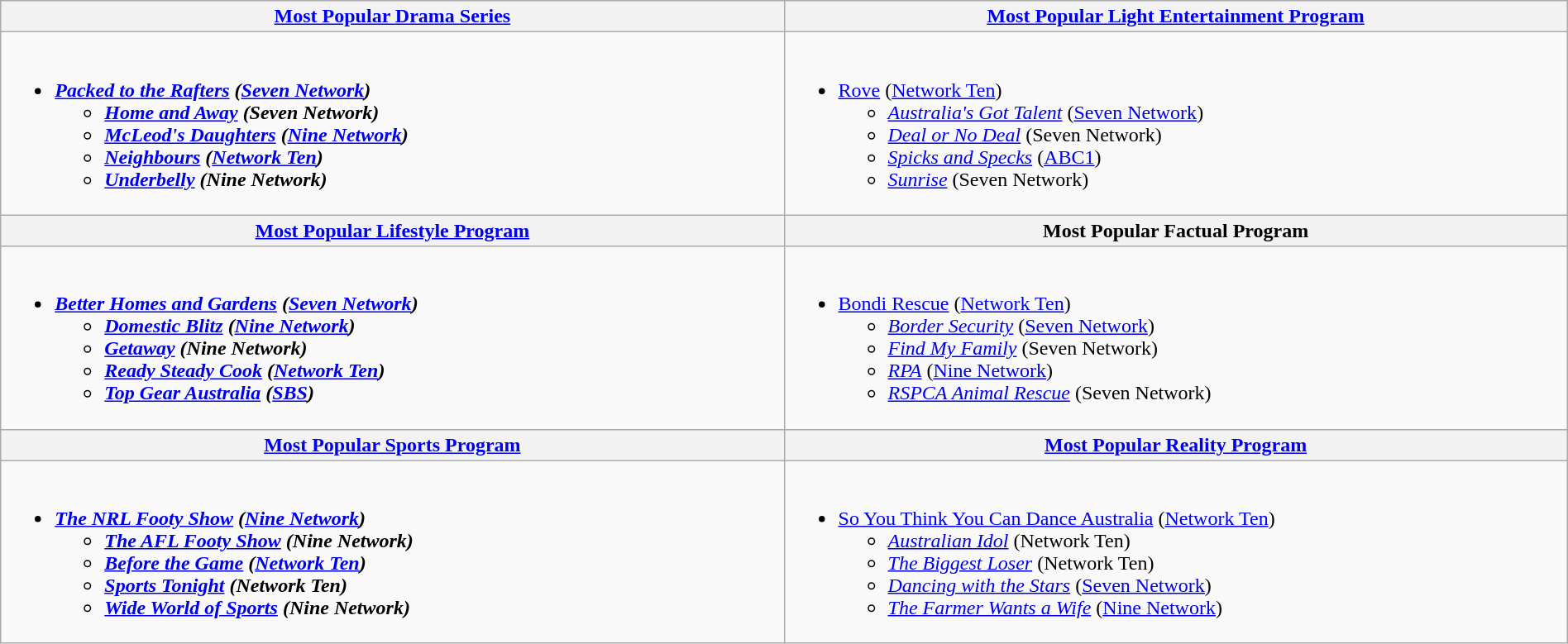<table class="wikitable" style="width:100%;">
<tr>
<th style="width:50%;"><a href='#'>Most Popular Drama Series</a></th>
<th style="width:50%;"><a href='#'>Most Popular Light Entertainment Program</a></th>
</tr>
<tr>
<td valign="top"><br><ul><li><strong><em><a href='#'>Packed to the Rafters</a><em> (<a href='#'>Seven Network</a>)<strong><ul><li></em><a href='#'>Home and Away</a><em> (Seven Network)</li><li></em><a href='#'>McLeod's Daughters</a><em> (<a href='#'>Nine Network</a>)</li><li></em><a href='#'>Neighbours</a><em> (<a href='#'>Network Ten</a>)</li><li></em><a href='#'>Underbelly</a><em> (Nine Network)</li></ul></li></ul></td>
<td valign="top"><br><ul><li></em></strong><a href='#'>Rove</a></em> (<a href='#'>Network Ten</a>)</strong><ul><li><em><a href='#'>Australia's Got Talent</a></em> (<a href='#'>Seven Network</a>)</li><li><em><a href='#'>Deal or No Deal</a></em> (Seven Network)</li><li><em><a href='#'>Spicks and Specks</a></em> (<a href='#'>ABC1</a>)</li><li><em><a href='#'>Sunrise</a></em> (Seven Network)</li></ul></li></ul></td>
</tr>
<tr>
<th style="width:50%;"><a href='#'>Most Popular Lifestyle Program</a></th>
<th style="width:50%;">Most Popular Factual Program</th>
</tr>
<tr>
<td valign="top"><br><ul><li><strong><em><a href='#'>Better Homes and Gardens</a><em> (<a href='#'>Seven Network</a>)<strong><ul><li></em><a href='#'>Domestic Blitz</a><em> (<a href='#'>Nine Network</a>)</li><li></em><a href='#'>Getaway</a><em> (Nine Network)</li><li></em><a href='#'>Ready Steady Cook</a><em> (<a href='#'>Network Ten</a>)</li><li></em><a href='#'>Top Gear Australia</a><em> (<a href='#'>SBS</a>)</li></ul></li></ul></td>
<td valign="top"><br><ul><li></em></strong><a href='#'>Bondi Rescue</a></em> (<a href='#'>Network Ten</a>)</strong><ul><li><em><a href='#'>Border Security</a></em> (<a href='#'>Seven Network</a>)</li><li><em><a href='#'>Find My Family</a></em> (Seven Network)</li><li><em><a href='#'>RPA</a></em> (<a href='#'>Nine Network</a>)</li><li><em><a href='#'>RSPCA Animal Rescue</a></em> (Seven Network)</li></ul></li></ul></td>
</tr>
<tr>
<th style="width:50%;"><a href='#'>Most Popular Sports Program</a></th>
<th style="width:50%;"><a href='#'>Most Popular Reality Program</a></th>
</tr>
<tr>
<td valign="top"><br><ul><li><strong><em><a href='#'>The NRL Footy Show</a><em> (<a href='#'>Nine Network</a>)<strong><ul><li></em><a href='#'>The AFL Footy Show</a><em> (Nine Network)</li><li></em><a href='#'>Before the Game</a><em> (<a href='#'>Network Ten</a>)</li><li></em><a href='#'>Sports Tonight</a><em> (Network Ten)</li><li></em><a href='#'>Wide World of Sports</a><em> (Nine Network)</li></ul></li></ul></td>
<td valign="top"><br><ul><li></em></strong><a href='#'>So You Think You Can Dance Australia</a></em> (<a href='#'>Network Ten</a>)</strong><ul><li><em><a href='#'>Australian Idol</a></em> (Network Ten)</li><li><em><a href='#'>The Biggest Loser</a></em> (Network Ten)</li><li><em><a href='#'>Dancing with the Stars</a></em> (<a href='#'>Seven Network</a>)</li><li><em><a href='#'>The Farmer Wants a Wife</a></em> (<a href='#'>Nine Network</a>)</li></ul></li></ul></td>
</tr>
</table>
